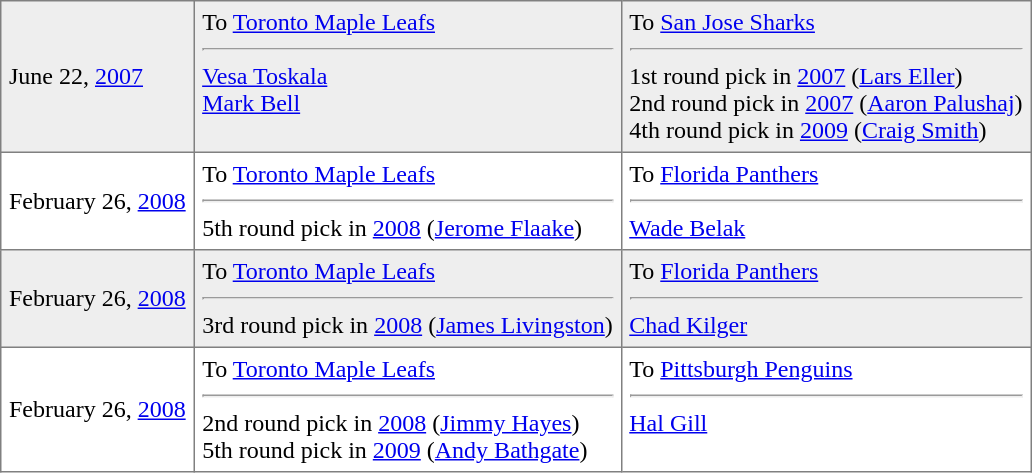<table border="1" style="border-collapse:collapse;"  cellpadding="5">
<tr style="background:#eee;">
<td>June 22, <a href='#'>2007</a></td>
<td valign="top">To <a href='#'>Toronto Maple Leafs</a> <hr><a href='#'>Vesa Toskala</a> <br> <a href='#'>Mark Bell</a></td>
<td valign="top">To <a href='#'>San Jose Sharks</a> <hr>1st round pick in <a href='#'>2007</a> (<a href='#'>Lars Eller</a>) <br> 2nd round pick in <a href='#'>2007</a> (<a href='#'>Aaron Palushaj</a>)<br> 4th round pick in <a href='#'>2009</a> (<a href='#'>Craig Smith</a>)</td>
</tr>
<tr>
<td>February 26, <a href='#'>2008</a></td>
<td valign="top">To <a href='#'>Toronto Maple Leafs</a> <hr>5th round pick in <a href='#'>2008</a> (<a href='#'>Jerome Flaake</a>)</td>
<td valign="top">To <a href='#'>Florida Panthers</a> <hr><a href='#'>Wade Belak</a></td>
</tr>
<tr style="background:#eee;">
<td>February 26, <a href='#'>2008</a></td>
<td valign="top">To <a href='#'>Toronto Maple Leafs</a> <hr>3rd round pick in <a href='#'>2008</a> (<a href='#'>James Livingston</a>)</td>
<td valign="top">To <a href='#'>Florida Panthers</a> <hr><a href='#'>Chad Kilger</a></td>
</tr>
<tr>
<td>February 26, <a href='#'>2008</a></td>
<td valign="top">To <a href='#'>Toronto Maple Leafs</a> <hr>2nd round pick in <a href='#'>2008</a> (<a href='#'>Jimmy Hayes</a>)<br>5th round pick in <a href='#'>2009</a> (<a href='#'>Andy Bathgate</a>)</td>
<td valign="top">To <a href='#'>Pittsburgh Penguins</a> <hr><a href='#'>Hal Gill</a></td>
</tr>
</table>
